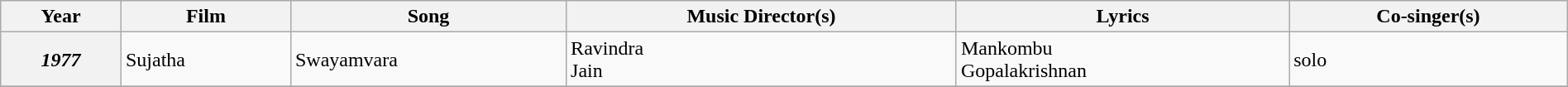<table class="wikitable sortable" style="width:100%;">
<tr>
<th>Year</th>
<th>Film</th>
<th>Song</th>
<th>Music Director(s)</th>
<th>Lyrics</th>
<th>Co-singer(s)</th>
</tr>
<tr>
<th><em>1977</em></th>
<td>Sujatha</td>
<td>Swayamvara<br></td>
<td>Ravindra<br>Jain</td>
<td>Mankombu<br>Gopalakrishnan</td>
<td>solo</td>
</tr>
<tr>
</tr>
</table>
